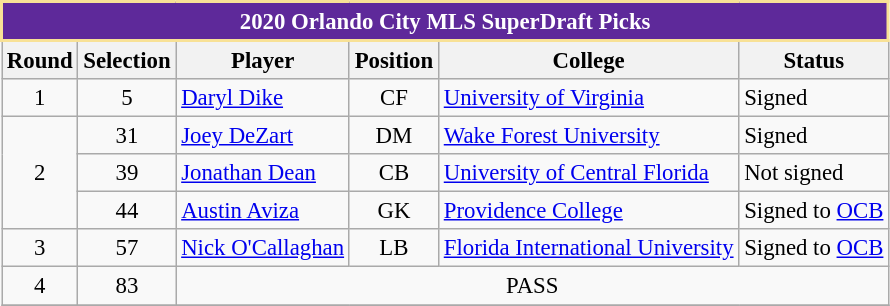<table class="wikitable" style="text-align:left; font-size:95%;">
<tr>
<th colspan="6" style="background:#5E299A; color:white; border:2px solid #F8E196;" scope="col">2020 Orlando City MLS SuperDraft Picks</th>
</tr>
<tr>
<th>Round</th>
<th>Selection</th>
<th>Player</th>
<th>Position</th>
<th>College</th>
<th>Status</th>
</tr>
<tr>
<td align="center">1</td>
<td align="center">5</td>
<td> <a href='#'>Daryl Dike</a></td>
<td align="center">CF</td>
<td> <a href='#'>University of Virginia</a></td>
<td>Signed</td>
</tr>
<tr>
<td rowspan="3" align="center">2</td>
<td align="center">31</td>
<td> <a href='#'>Joey DeZart</a></td>
<td align="center">DM</td>
<td> <a href='#'>Wake Forest University</a></td>
<td>Signed</td>
</tr>
<tr>
<td align="center">39</td>
<td> <a href='#'>Jonathan Dean</a></td>
<td align="center">CB</td>
<td> <a href='#'>University of Central Florida</a></td>
<td>Not signed</td>
</tr>
<tr>
<td align="center">44</td>
<td> <a href='#'>Austin Aviza</a></td>
<td align="center">GK</td>
<td> <a href='#'>Providence College</a></td>
<td>Signed to <a href='#'>OCB</a></td>
</tr>
<tr>
<td align="center">3</td>
<td align="center">57</td>
<td> <a href='#'>Nick O'Callaghan</a></td>
<td align="center">LB</td>
<td> <a href='#'>Florida International University</a></td>
<td>Signed to <a href='#'>OCB</a></td>
</tr>
<tr>
<td align="center">4</td>
<td align="center">83</td>
<td colspan="4" align="center">PASS</td>
</tr>
<tr>
</tr>
</table>
